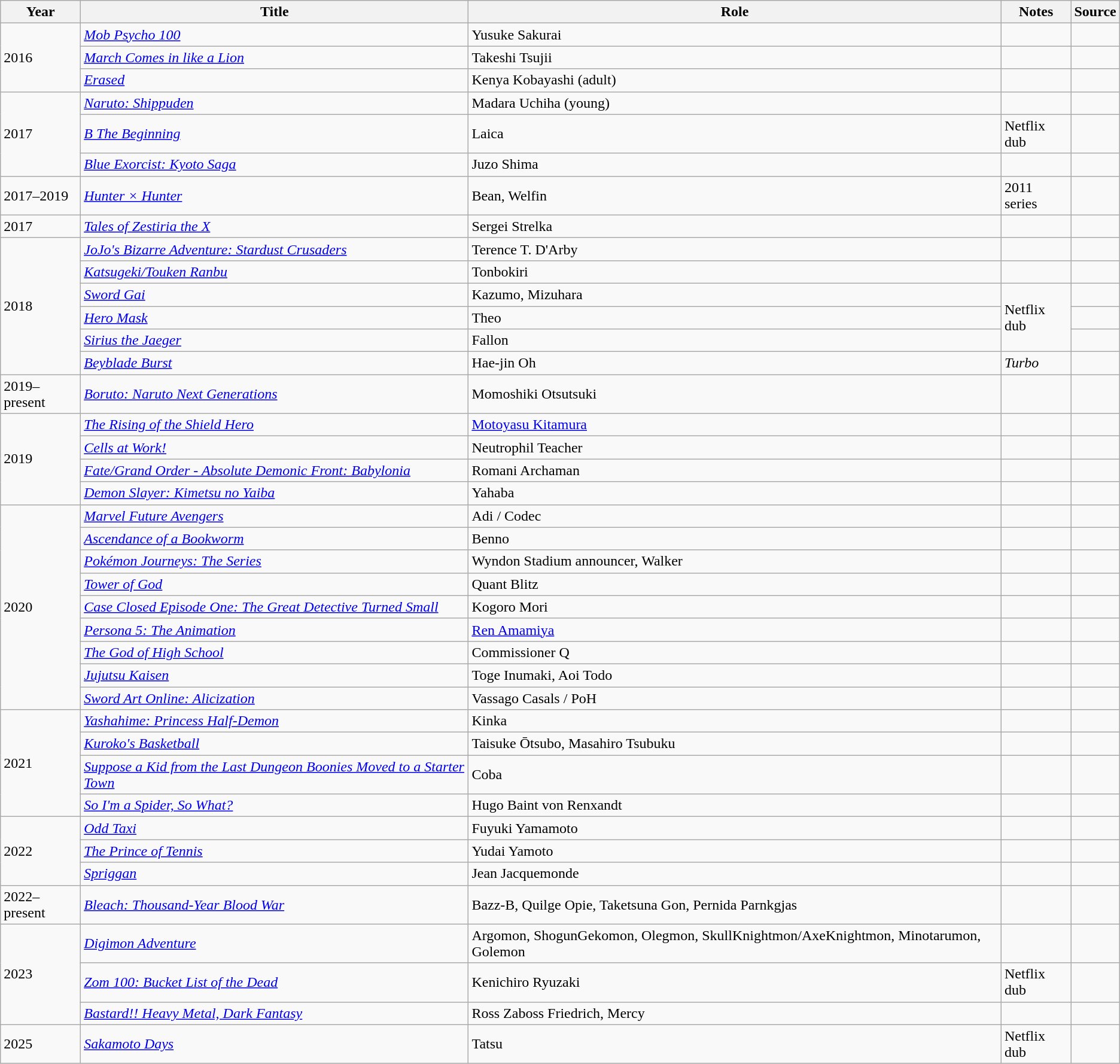<table class="wikitable sortable">
<tr>
<th>Year</th>
<th>Title</th>
<th>Role</th>
<th class="unsortable">Notes</th>
<th clas="unsortable">Source</th>
</tr>
<tr>
<td rowspan="3">2016</td>
<td><em><a href='#'>Mob Psycho 100</a></em></td>
<td>Yusuke Sakurai</td>
<td></td>
<td></td>
</tr>
<tr>
<td><em><a href='#'>March Comes in like a Lion</a></em></td>
<td>Takeshi Tsujii</td>
<td></td>
<td></td>
</tr>
<tr>
<td><em><a href='#'>Erased</a></em></td>
<td>Kenya Kobayashi (adult)</td>
<td></td>
<td></td>
</tr>
<tr>
<td rowspan="3">2017</td>
<td><em><a href='#'>Naruto: Shippuden</a></em></td>
<td>Madara Uchiha (young)</td>
<td></td>
<td></td>
</tr>
<tr>
<td><em><a href='#'>B The Beginning</a></em></td>
<td>Laica</td>
<td>Netflix dub</td>
<td></td>
</tr>
<tr>
<td><em><a href='#'>Blue Exorcist: Kyoto Saga</a></em></td>
<td>Juzo Shima</td>
<td></td>
<td></td>
</tr>
<tr>
<td>2017–2019</td>
<td><em><a href='#'>Hunter × Hunter</a></em></td>
<td>Bean, Welfin</td>
<td>2011 series</td>
<td></td>
</tr>
<tr>
<td>2017</td>
<td><em><a href='#'>Tales of Zestiria the X</a></em></td>
<td>Sergei Strelka</td>
<td></td>
<td></td>
</tr>
<tr>
<td rowspan="6">2018</td>
<td><em><a href='#'>JoJo's Bizarre Adventure: Stardust Crusaders</a></em></td>
<td>Terence T. D'Arby</td>
<td></td>
<td></td>
</tr>
<tr>
<td><em><a href='#'>Katsugeki/Touken Ranbu</a></em></td>
<td>Tonbokiri</td>
<td></td>
<td></td>
</tr>
<tr>
<td><em><a href='#'>Sword Gai</a></em></td>
<td>Kazumo, Mizuhara</td>
<td rowspan="3">Netflix dub</td>
<td></td>
</tr>
<tr>
<td><em><a href='#'>Hero Mask</a></em></td>
<td>Theo</td>
<td></td>
</tr>
<tr>
<td><em><a href='#'>Sirius the Jaeger</a></em></td>
<td>Fallon</td>
<td></td>
</tr>
<tr>
<td><em><a href='#'>Beyblade Burst</a></em></td>
<td>Hae-jin Oh</td>
<td><em>Turbo</em></td>
<td></td>
</tr>
<tr>
<td>2019–present</td>
<td><em><a href='#'>Boruto: Naruto Next Generations</a></em></td>
<td>Momoshiki Otsutsuki</td>
<td></td>
<td></td>
</tr>
<tr>
<td rowspan="4">2019</td>
<td><em><a href='#'>The Rising of the Shield Hero</a></em></td>
<td><a href='#'>Motoyasu Kitamura</a></td>
<td></td>
<td></td>
</tr>
<tr>
<td><em><a href='#'>Cells at Work!</a></em></td>
<td>Neutrophil Teacher</td>
<td></td>
<td></td>
</tr>
<tr>
<td><em><a href='#'>Fate/Grand Order - Absolute Demonic Front: Babylonia</a></em></td>
<td>Romani Archaman</td>
<td></td>
<td></td>
</tr>
<tr>
<td><em><a href='#'>Demon Slayer: Kimetsu no Yaiba</a></em></td>
<td>Yahaba</td>
<td></td>
<td></td>
</tr>
<tr>
<td rowspan="9">2020</td>
<td><em><a href='#'>Marvel Future Avengers</a></em></td>
<td>Adi / Codec</td>
<td></td>
<td></td>
</tr>
<tr>
<td><em><a href='#'>Ascendance of a Bookworm</a></em></td>
<td>Benno</td>
<td></td>
<td></td>
</tr>
<tr>
<td><em><a href='#'>Pokémon Journeys: The Series</a></em></td>
<td>Wyndon Stadium announcer, Walker</td>
<td></td>
<td></td>
</tr>
<tr>
<td><em><a href='#'>Tower of God</a></em></td>
<td>Quant Blitz</td>
<td></td>
<td></td>
</tr>
<tr>
<td><em><a href='#'>Case Closed Episode One: The Great Detective Turned Small</a></em></td>
<td>Kogoro Mori</td>
<td></td>
<td></td>
</tr>
<tr>
<td><em><a href='#'>Persona 5: The Animation</a></em></td>
<td><a href='#'>Ren Amamiya</a></td>
<td></td>
<td></td>
</tr>
<tr>
<td><em><a href='#'>The God of High School</a></em></td>
<td>Commissioner Q</td>
<td></td>
<td></td>
</tr>
<tr>
<td><em><a href='#'>Jujutsu Kaisen</a></em></td>
<td>Toge Inumaki, Aoi Todo</td>
<td></td>
<td></td>
</tr>
<tr>
<td><em><a href='#'>Sword Art Online: Alicization</a></em></td>
<td>Vassago Casals / PoH</td>
<td></td>
<td></td>
</tr>
<tr>
<td rowspan="4">2021</td>
<td><em><a href='#'>Yashahime: Princess Half-Demon</a></em></td>
<td>Kinka</td>
<td></td>
<td></td>
</tr>
<tr>
<td><em><a href='#'>Kuroko's Basketball</a></em></td>
<td>Taisuke Ōtsubo, Masahiro Tsubuku</td>
<td></td>
<td></td>
</tr>
<tr>
<td><em><a href='#'>Suppose a Kid from the Last Dungeon Boonies Moved to a Starter Town</a></em></td>
<td>Coba</td>
<td></td>
<td></td>
</tr>
<tr>
<td><em><a href='#'>So I'm a Spider, So What?</a></em></td>
<td>Hugo Baint von Renxandt</td>
<td></td>
<td></td>
</tr>
<tr>
<td rowspan="3">2022</td>
<td><em><a href='#'>Odd Taxi</a></em></td>
<td>Fuyuki Yamamoto</td>
<td></td>
<td></td>
</tr>
<tr>
<td><em><a href='#'>The Prince of Tennis</a></em></td>
<td>Yudai Yamoto</td>
<td></td>
<td></td>
</tr>
<tr>
<td><em><a href='#'>Spriggan</a></em></td>
<td>Jean Jacquemonde</td>
<td></td>
<td></td>
</tr>
<tr>
<td>2022–present</td>
<td><em><a href='#'>Bleach: Thousand-Year Blood War</a></em></td>
<td>Bazz-B, Quilge Opie, Taketsuna Gon, Pernida Parnkgjas</td>
<td></td>
<td></td>
</tr>
<tr>
<td rowspan="3">2023</td>
<td><em><a href='#'>Digimon Adventure</a></em></td>
<td>Argomon, ShogunGekomon, Olegmon, SkullKnightmon/AxeKnightmon, Minotarumon, Golemon</td>
<td></td>
<td></td>
</tr>
<tr>
<td><em><a href='#'>Zom 100: Bucket List of the Dead</a></em></td>
<td>Kenichiro Ryuzaki</td>
<td>Netflix dub</td>
<td></td>
</tr>
<tr>
<td><em><a href='#'>Bastard!! Heavy Metal, Dark Fantasy</a></em></td>
<td>Ross Zaboss Friedrich, Mercy</td>
<td></td>
<td></td>
</tr>
<tr>
<td>2025</td>
<td><em><a href='#'>Sakamoto Days</a></em></td>
<td>Tatsu</td>
<td>Netflix dub</td>
<td></td>
</tr>
</table>
